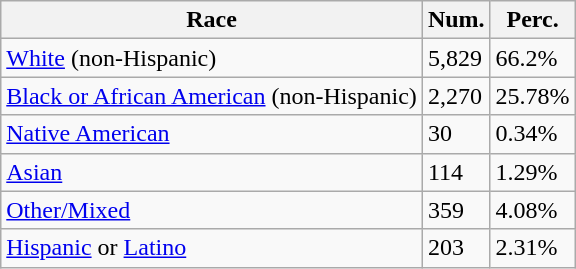<table class="wikitable">
<tr>
<th>Race</th>
<th>Num.</th>
<th>Perc.</th>
</tr>
<tr>
<td><a href='#'>White</a> (non-Hispanic)</td>
<td>5,829</td>
<td>66.2%</td>
</tr>
<tr>
<td><a href='#'>Black or African American</a> (non-Hispanic)</td>
<td>2,270</td>
<td>25.78%</td>
</tr>
<tr>
<td><a href='#'>Native American</a></td>
<td>30</td>
<td>0.34%</td>
</tr>
<tr>
<td><a href='#'>Asian</a></td>
<td>114</td>
<td>1.29%</td>
</tr>
<tr>
<td><a href='#'>Other/Mixed</a></td>
<td>359</td>
<td>4.08%</td>
</tr>
<tr>
<td><a href='#'>Hispanic</a> or <a href='#'>Latino</a></td>
<td>203</td>
<td>2.31%</td>
</tr>
</table>
